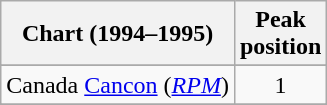<table class="wikitable sortable plainrowheaders" style="text-align:center">
<tr>
<th>Chart (1994–1995)</th>
<th>Peak<br>position</th>
</tr>
<tr>
</tr>
<tr>
<td>Canada <a href='#'>Cancon</a> (<a href='#'><em>RPM</em></a>)</td>
<td>1</td>
</tr>
<tr>
</tr>
<tr>
</tr>
</table>
